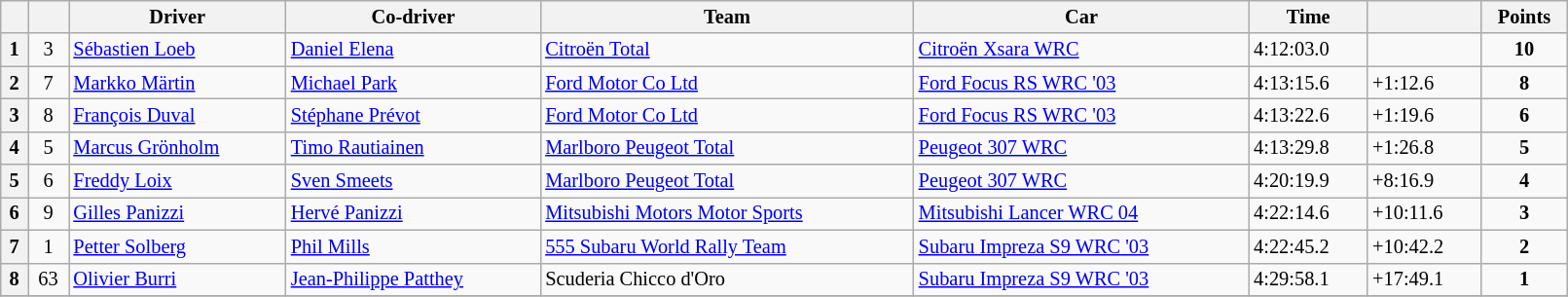<table class="wikitable" width=85% style="font-size: 85%;">
<tr>
<th></th>
<th></th>
<th>Driver</th>
<th>Co-driver</th>
<th>Team</th>
<th>Car</th>
<th>Time</th>
<th></th>
<th>Points</th>
</tr>
<tr>
<th>1</th>
<td align="center">3</td>
<td> <a href='#'>Sébastien Loeb</a></td>
<td> <a href='#'>Daniel Elena</a></td>
<td> <a href='#'>Citroën Total</a></td>
<td><a href='#'>Citroën Xsara WRC</a></td>
<td>4:12:03.0</td>
<td></td>
<td align="center"><strong>10</strong></td>
</tr>
<tr>
<th>2</th>
<td align="center">7</td>
<td> <a href='#'>Markko Märtin</a></td>
<td> <a href='#'>Michael Park</a></td>
<td> <a href='#'>Ford Motor Co Ltd</a></td>
<td><a href='#'>Ford Focus RS WRC '03</a></td>
<td>4:13:15.6</td>
<td>+1:12.6</td>
<td align="center"><strong>8</strong></td>
</tr>
<tr>
<th>3</th>
<td align="center">8</td>
<td> <a href='#'>François Duval</a></td>
<td> <a href='#'>Stéphane Prévot</a></td>
<td> <a href='#'>Ford Motor Co Ltd</a></td>
<td><a href='#'>Ford Focus RS WRC '03</a></td>
<td>4:13:22.6</td>
<td>+1:19.6</td>
<td align="center"><strong>6</strong></td>
</tr>
<tr>
<th>4</th>
<td align="center">5</td>
<td> <a href='#'>Marcus Grönholm</a></td>
<td> <a href='#'>Timo Rautiainen</a></td>
<td> <a href='#'>Marlboro Peugeot Total</a></td>
<td><a href='#'>Peugeot 307 WRC</a></td>
<td>4:13:29.8</td>
<td>+1:26.8</td>
<td align="center"><strong>5</strong></td>
</tr>
<tr>
<th>5</th>
<td align="center">6</td>
<td> <a href='#'>Freddy Loix</a></td>
<td> <a href='#'>Sven Smeets</a></td>
<td> <a href='#'>Marlboro Peugeot Total</a></td>
<td><a href='#'>Peugeot 307 WRC</a></td>
<td>4:20:19.9</td>
<td>+8:16.9</td>
<td align="center"><strong>4</strong></td>
</tr>
<tr>
<th>6</th>
<td align="center">9</td>
<td> <a href='#'>Gilles Panizzi</a></td>
<td> <a href='#'>Hervé Panizzi</a></td>
<td> <a href='#'>Mitsubishi Motors Motor Sports</a></td>
<td><a href='#'>Mitsubishi Lancer WRC 04</a></td>
<td>4:22:14.6</td>
<td>+10:11.6</td>
<td align="center"><strong>3</strong></td>
</tr>
<tr>
<th>7</th>
<td align="center">1</td>
<td> <a href='#'>Petter Solberg</a></td>
<td> <a href='#'>Phil Mills</a></td>
<td> <a href='#'>555 Subaru World Rally Team</a></td>
<td><a href='#'>Subaru Impreza S9 WRC '03</a></td>
<td>4:22:45.2</td>
<td>+10:42.2</td>
<td align="center"><strong>2</strong></td>
</tr>
<tr>
<th>8</th>
<td align="center">63</td>
<td> <a href='#'>Olivier Burri</a></td>
<td> <a href='#'>Jean-Philippe Patthey</a></td>
<td> Scuderia Chicco d'Oro</td>
<td><a href='#'>Subaru Impreza S9 WRC '03</a></td>
<td>4:29:58.1</td>
<td>+17:49.1</td>
<td align="center"><strong>1</strong></td>
</tr>
<tr>
</tr>
</table>
